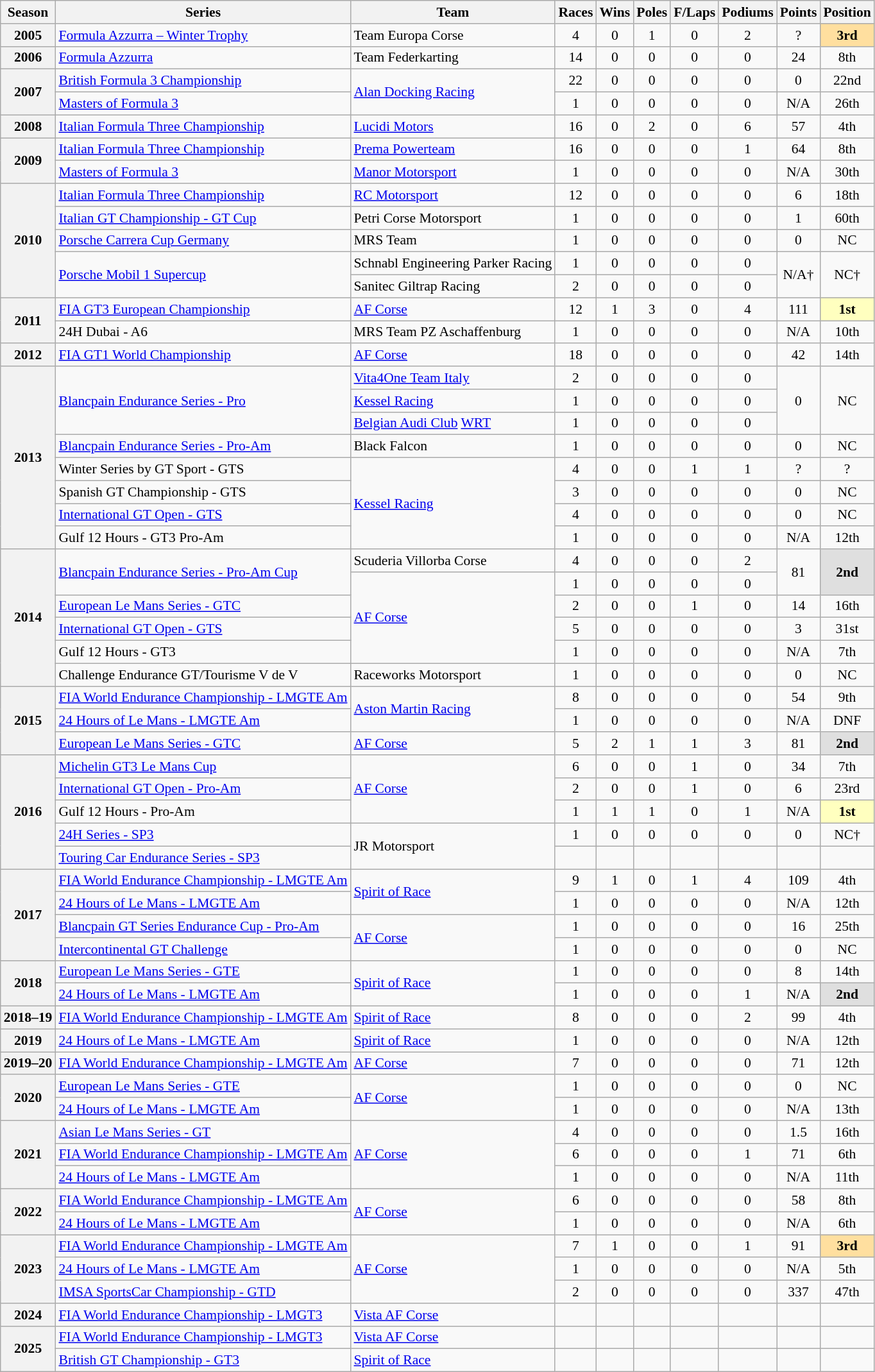<table class="wikitable" style="font-size: 90%; text-align:center">
<tr>
<th>Season</th>
<th>Series</th>
<th>Team</th>
<th>Races</th>
<th>Wins</th>
<th>Poles</th>
<th>F/Laps</th>
<th>Podiums</th>
<th>Points</th>
<th>Position</th>
</tr>
<tr>
<th>2005</th>
<td align=left><a href='#'>Formula Azzurra – Winter Trophy</a></td>
<td align=left>Team Europa Corse</td>
<td>4</td>
<td>0</td>
<td>1</td>
<td>0</td>
<td>2</td>
<td>?</td>
<td align="center" style="background:#FFDF9F;"><strong>3rd</strong></td>
</tr>
<tr>
<th>2006</th>
<td align=left><a href='#'>Formula Azzurra</a></td>
<td align=left>Team Federkarting</td>
<td>14</td>
<td>0</td>
<td>0</td>
<td>0</td>
<td>0</td>
<td>24</td>
<td>8th</td>
</tr>
<tr>
<th rowspan=2>2007</th>
<td align=left><a href='#'>British Formula 3 Championship</a></td>
<td align=left rowspan=2><a href='#'>Alan Docking Racing</a></td>
<td>22</td>
<td>0</td>
<td>0</td>
<td>0</td>
<td>0</td>
<td>0</td>
<td>22nd</td>
</tr>
<tr>
<td align=left><a href='#'>Masters of Formula 3</a></td>
<td>1</td>
<td>0</td>
<td>0</td>
<td>0</td>
<td>0</td>
<td>N/A</td>
<td>26th</td>
</tr>
<tr>
<th>2008</th>
<td align=left><a href='#'>Italian Formula Three Championship</a></td>
<td align=left><a href='#'>Lucidi Motors</a></td>
<td>16</td>
<td>0</td>
<td>2</td>
<td>0</td>
<td>6</td>
<td>57</td>
<td>4th</td>
</tr>
<tr>
<th rowspan=2>2009</th>
<td align=left><a href='#'>Italian Formula Three Championship</a></td>
<td align=left><a href='#'>Prema Powerteam</a></td>
<td>16</td>
<td>0</td>
<td>0</td>
<td>0</td>
<td>1</td>
<td>64</td>
<td>8th</td>
</tr>
<tr>
<td align=left><a href='#'>Masters of Formula 3</a></td>
<td align=left><a href='#'>Manor Motorsport</a></td>
<td>1</td>
<td>0</td>
<td>0</td>
<td>0</td>
<td>0</td>
<td>N/A</td>
<td>30th</td>
</tr>
<tr>
<th rowspan=5>2010</th>
<td align=left><a href='#'>Italian Formula Three Championship</a></td>
<td align=left><a href='#'>RC Motorsport</a></td>
<td>12</td>
<td>0</td>
<td>0</td>
<td>0</td>
<td>0</td>
<td>6</td>
<td>18th</td>
</tr>
<tr>
<td align=left><a href='#'>Italian GT Championship - GT Cup</a></td>
<td align=left>Petri Corse Motorsport</td>
<td>1</td>
<td>0</td>
<td>0</td>
<td>0</td>
<td>0</td>
<td>1</td>
<td>60th</td>
</tr>
<tr>
<td align=left><a href='#'>Porsche Carrera Cup Germany</a></td>
<td align=left>MRS Team</td>
<td>1</td>
<td>0</td>
<td>0</td>
<td>0</td>
<td>0</td>
<td>0</td>
<td>NC</td>
</tr>
<tr>
<td rowspan=2 align=left><a href='#'>Porsche Mobil 1 Supercup</a></td>
<td align=left>Schnabl Engineering Parker Racing</td>
<td>1</td>
<td>0</td>
<td>0</td>
<td>0</td>
<td>0</td>
<td rowspan=2>N/A†</td>
<td rowspan=2>NC†</td>
</tr>
<tr>
<td align=left>Sanitec Giltrap Racing</td>
<td>2</td>
<td>0</td>
<td>0</td>
<td>0</td>
<td>0</td>
</tr>
<tr>
<th rowspan="2">2011</th>
<td align=left><a href='#'>FIA GT3 European Championship</a></td>
<td align=left><a href='#'>AF Corse</a></td>
<td>12</td>
<td>1</td>
<td>3</td>
<td>0</td>
<td>4</td>
<td>111</td>
<td style="background:#FFFFBF;"><strong>1st</strong></td>
</tr>
<tr>
<td align=left>24H Dubai - A6</td>
<td align=left>MRS Team PZ Aschaffenburg</td>
<td>1</td>
<td>0</td>
<td>0</td>
<td>0</td>
<td>0</td>
<td>N/A</td>
<td>10th</td>
</tr>
<tr>
<th>2012</th>
<td align=left><a href='#'>FIA GT1 World Championship</a></td>
<td align=left><a href='#'>AF Corse</a></td>
<td>18</td>
<td>0</td>
<td>0</td>
<td>0</td>
<td>0</td>
<td>42</td>
<td>14th</td>
</tr>
<tr>
<th rowspan="8">2013</th>
<td rowspan="3" align="left"><a href='#'>Blancpain Endurance Series - Pro</a></td>
<td align=left><a href='#'>Vita4One Team Italy</a></td>
<td>2</td>
<td>0</td>
<td>0</td>
<td>0</td>
<td>0</td>
<td rowspan="3">0</td>
<td rowspan="3">NC</td>
</tr>
<tr>
<td align="left"><a href='#'>Kessel Racing</a></td>
<td>1</td>
<td>0</td>
<td>0</td>
<td>0</td>
<td>0</td>
</tr>
<tr>
<td align="left"><a href='#'>Belgian Audi Club</a> <a href='#'>WRT</a></td>
<td>1</td>
<td>0</td>
<td>0</td>
<td>0</td>
<td>0</td>
</tr>
<tr>
<td align=left><a href='#'>Blancpain Endurance Series - Pro-Am</a></td>
<td align=left>Black Falcon</td>
<td>1</td>
<td>0</td>
<td>0</td>
<td>0</td>
<td>0</td>
<td>0</td>
<td>NC</td>
</tr>
<tr>
<td align=left>Winter Series by GT Sport - GTS</td>
<td rowspan="4" align=left><a href='#'>Kessel Racing</a></td>
<td>4</td>
<td>0</td>
<td>0</td>
<td>1</td>
<td>1</td>
<td>?</td>
<td>?</td>
</tr>
<tr>
<td align=left>Spanish GT Championship - GTS</td>
<td>3</td>
<td>0</td>
<td>0</td>
<td>0</td>
<td>0</td>
<td>0</td>
<td>NC</td>
</tr>
<tr>
<td align=left><a href='#'>International GT Open - GTS</a></td>
<td>4</td>
<td>0</td>
<td>0</td>
<td>0</td>
<td>0</td>
<td>0</td>
<td>NC</td>
</tr>
<tr>
<td align=left>Gulf 12 Hours - GT3 Pro-Am</td>
<td>1</td>
<td>0</td>
<td>0</td>
<td>0</td>
<td>0</td>
<td>N/A</td>
<td>12th</td>
</tr>
<tr>
<th rowspan="6">2014</th>
<td rowspan="2" align="left"><a href='#'>Blancpain Endurance Series - Pro-Am Cup</a></td>
<td align=left>Scuderia Villorba Corse</td>
<td>4</td>
<td>0</td>
<td>0</td>
<td>0</td>
<td>2</td>
<td rowspan="2">81</td>
<td rowspan="2"  style="background:#DFDFDF;"><strong>2nd</strong></td>
</tr>
<tr>
<td rowspan="4" align="left"><a href='#'>AF Corse</a></td>
<td>1</td>
<td>0</td>
<td>0</td>
<td>0</td>
<td>0</td>
</tr>
<tr>
<td align=left><a href='#'>European Le Mans Series - GTC</a></td>
<td>2</td>
<td>0</td>
<td>0</td>
<td>1</td>
<td>0</td>
<td>14</td>
<td>16th</td>
</tr>
<tr>
<td align=left><a href='#'>International GT Open - GTS</a></td>
<td>5</td>
<td>0</td>
<td>0</td>
<td>0</td>
<td>0</td>
<td>3</td>
<td>31st</td>
</tr>
<tr>
<td align=left>Gulf 12 Hours - GT3</td>
<td>1</td>
<td>0</td>
<td>0</td>
<td>0</td>
<td>0</td>
<td>N/A</td>
<td>7th</td>
</tr>
<tr>
<td align=left>Challenge Endurance GT/Tourisme V de V</td>
<td align=left>Raceworks Motorsport</td>
<td>1</td>
<td>0</td>
<td>0</td>
<td>0</td>
<td>0</td>
<td>0</td>
<td>NC</td>
</tr>
<tr>
<th rowspan="3">2015</th>
<td align=left><a href='#'>FIA World Endurance Championship - LMGTE Am</a></td>
<td rowspan="2" align=left><a href='#'>Aston Martin Racing</a></td>
<td>8</td>
<td>0</td>
<td>0</td>
<td>0</td>
<td>0</td>
<td>54</td>
<td>9th</td>
</tr>
<tr>
<td align=left><a href='#'>24 Hours of Le Mans - LMGTE Am</a></td>
<td>1</td>
<td>0</td>
<td>0</td>
<td>0</td>
<td>0</td>
<td>N/A</td>
<td>DNF</td>
</tr>
<tr>
<td align=left><a href='#'>European Le Mans Series - GTC</a></td>
<td align=left><a href='#'>AF Corse</a></td>
<td>5</td>
<td>2</td>
<td>1</td>
<td>1</td>
<td>3</td>
<td>81</td>
<td style="background:#DFDFDF;"><strong>2nd</strong></td>
</tr>
<tr>
<th rowspan="5">2016</th>
<td align=left><a href='#'>Michelin GT3 Le Mans Cup</a></td>
<td rowspan="3" align="left"><a href='#'>AF Corse</a></td>
<td>6</td>
<td>0</td>
<td>0</td>
<td>1</td>
<td>0</td>
<td>34</td>
<td>7th</td>
</tr>
<tr>
<td align=left><a href='#'>International GT Open - Pro-Am</a></td>
<td>2</td>
<td>0</td>
<td>0</td>
<td>1</td>
<td>0</td>
<td>6</td>
<td>23rd</td>
</tr>
<tr>
<td align="left">Gulf 12 Hours - Pro-Am</td>
<td>1</td>
<td>1</td>
<td>1</td>
<td>0</td>
<td>1</td>
<td>N/A</td>
<td style="background:#FFFFBF;"><strong>1st</strong></td>
</tr>
<tr>
<td align="left"><a href='#'>24H Series - SP3</a></td>
<td rowspan="2" align="left">JR Motorsport</td>
<td>1</td>
<td>0</td>
<td>0</td>
<td>0</td>
<td>0</td>
<td>0</td>
<td>NC†</td>
</tr>
<tr>
<td align=left><a href='#'>Touring Car Endurance Series - SP3</a></td>
<td></td>
<td></td>
<td></td>
<td></td>
<td></td>
<td></td>
<td></td>
</tr>
<tr>
<th rowspan="4">2017</th>
<td align=left><a href='#'>FIA World Endurance Championship - LMGTE Am</a></td>
<td rowspan="2" align="left"><a href='#'>Spirit of Race</a></td>
<td>9</td>
<td>1</td>
<td>0</td>
<td>1</td>
<td>4</td>
<td>109</td>
<td>4th</td>
</tr>
<tr>
<td align=left><a href='#'>24 Hours of Le Mans - LMGTE Am</a></td>
<td>1</td>
<td>0</td>
<td>0</td>
<td>0</td>
<td>0</td>
<td>N/A</td>
<td>12th</td>
</tr>
<tr>
<td align=left><a href='#'>Blancpain GT Series Endurance Cup - Pro-Am</a></td>
<td rowspan="2" align="left"><a href='#'>AF Corse</a></td>
<td>1</td>
<td>0</td>
<td>0</td>
<td>0</td>
<td>0</td>
<td>16</td>
<td>25th</td>
</tr>
<tr>
<td align=left><a href='#'>Intercontinental GT Challenge</a></td>
<td>1</td>
<td>0</td>
<td>0</td>
<td>0</td>
<td>0</td>
<td>0</td>
<td>NC</td>
</tr>
<tr>
<th rowspan="2">2018</th>
<td align=left><a href='#'>European Le Mans Series - GTE</a></td>
<td rowspan="2" align="left"><a href='#'>Spirit of Race</a></td>
<td>1</td>
<td>0</td>
<td>0</td>
<td>0</td>
<td>0</td>
<td>8</td>
<td>14th</td>
</tr>
<tr>
<td align=left><a href='#'>24 Hours of Le Mans - LMGTE Am</a></td>
<td>1</td>
<td>0</td>
<td>0</td>
<td>0</td>
<td>1</td>
<td>N/A</td>
<td style="background:#DFDFDF;"><strong>2nd</strong></td>
</tr>
<tr>
<th>2018–19</th>
<td align=left><a href='#'>FIA World Endurance Championship - LMGTE Am</a></td>
<td align=left><a href='#'>Spirit of Race</a></td>
<td>8</td>
<td>0</td>
<td>0</td>
<td>0</td>
<td>2</td>
<td>99</td>
<td>4th</td>
</tr>
<tr>
<th>2019</th>
<td align=left><a href='#'>24 Hours of Le Mans - LMGTE Am</a></td>
<td align=left><a href='#'>Spirit of Race</a></td>
<td>1</td>
<td>0</td>
<td>0</td>
<td>0</td>
<td>0</td>
<td>N/A</td>
<td>12th</td>
</tr>
<tr>
<th>2019–20</th>
<td align=left><a href='#'>FIA World Endurance Championship - LMGTE Am</a></td>
<td align=left><a href='#'>AF Corse</a></td>
<td>7</td>
<td>0</td>
<td>0</td>
<td>0</td>
<td>0</td>
<td>71</td>
<td>12th</td>
</tr>
<tr>
<th rowspan="2">2020</th>
<td align=left><a href='#'>European Le Mans Series - GTE</a></td>
<td rowspan="2" align="left"><a href='#'>AF Corse</a></td>
<td>1</td>
<td>0</td>
<td>0</td>
<td>0</td>
<td>0</td>
<td>0</td>
<td>NC</td>
</tr>
<tr>
<td align=left><a href='#'>24 Hours of Le Mans - LMGTE Am</a></td>
<td>1</td>
<td>0</td>
<td>0</td>
<td>0</td>
<td>0</td>
<td>N/A</td>
<td>13th</td>
</tr>
<tr>
<th rowspan="3">2021</th>
<td align=left><a href='#'>Asian Le Mans Series - GT</a></td>
<td rowspan="3" align="left"><a href='#'>AF Corse</a></td>
<td>4</td>
<td>0</td>
<td>0</td>
<td>0</td>
<td>0</td>
<td>1.5</td>
<td>16th</td>
</tr>
<tr>
<td align=left><a href='#'>FIA World Endurance Championship - LMGTE Am</a></td>
<td>6</td>
<td>0</td>
<td>0</td>
<td>0</td>
<td>1</td>
<td>71</td>
<td>6th</td>
</tr>
<tr>
<td align=left><a href='#'>24 Hours of Le Mans - LMGTE Am</a></td>
<td>1</td>
<td>0</td>
<td>0</td>
<td>0</td>
<td>0</td>
<td>N/A</td>
<td>11th</td>
</tr>
<tr>
<th rowspan="2">2022</th>
<td align=left><a href='#'>FIA World Endurance Championship - LMGTE Am</a></td>
<td rowspan="2" align="left"><a href='#'>AF Corse</a></td>
<td>6</td>
<td>0</td>
<td>0</td>
<td>0</td>
<td>0</td>
<td>58</td>
<td>8th</td>
</tr>
<tr>
<td align=left><a href='#'>24 Hours of Le Mans - LMGTE Am</a></td>
<td>1</td>
<td>0</td>
<td>0</td>
<td>0</td>
<td>0</td>
<td>N/A</td>
<td>6th</td>
</tr>
<tr>
<th rowspan="3">2023</th>
<td align=left><a href='#'>FIA World Endurance Championship - LMGTE Am</a></td>
<td rowspan="3" align="left"><a href='#'>AF Corse</a></td>
<td>7</td>
<td>1</td>
<td>0</td>
<td>0</td>
<td>1</td>
<td>91</td>
<td style="background:#FFDF9F;"><strong>3rd</strong></td>
</tr>
<tr>
<td align=left><a href='#'>24 Hours of Le Mans - LMGTE Am</a></td>
<td>1</td>
<td>0</td>
<td>0</td>
<td>0</td>
<td>0</td>
<td>N/A</td>
<td>5th</td>
</tr>
<tr>
<td align=left><a href='#'>IMSA SportsCar Championship - GTD</a></td>
<td>2</td>
<td>0</td>
<td>0</td>
<td>0</td>
<td>0</td>
<td>337</td>
<td>47th</td>
</tr>
<tr>
<th>2024</th>
<td align=left><a href='#'>FIA World Endurance Championship - LMGT3</a></td>
<td align=left><a href='#'>Vista AF Corse</a></td>
<td></td>
<td></td>
<td></td>
<td></td>
<td></td>
<td></td>
<td></td>
</tr>
<tr>
<th rowspan="2">2025</th>
<td align=left><a href='#'>FIA World Endurance Championship - LMGT3</a></td>
<td align=left><a href='#'>Vista AF Corse</a></td>
<td></td>
<td></td>
<td></td>
<td></td>
<td></td>
<td></td>
<td></td>
</tr>
<tr>
<td align=left><a href='#'>British GT Championship - GT3</a></td>
<td align=left><a href='#'>Spirit of Race</a></td>
<td></td>
<td></td>
<td></td>
<td></td>
<td></td>
<td></td>
<td></td>
</tr>
</table>
